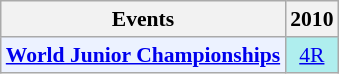<table style='font-size: 90%; text-align:center;' class='wikitable'>
<tr>
<th>Events</th>
<th>2010</th>
</tr>
<tr>
<td bgcolor="#ECF2FF"; align="left"><strong><a href='#'>World Junior Championships</a></strong></td>
<td bgcolor=AFEEEE><a href='#'>4R</a></td>
</tr>
</table>
